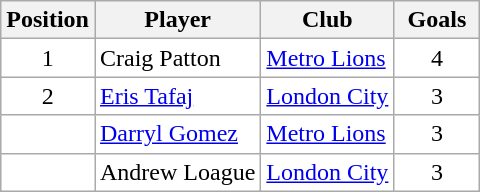<table class="wikitable">
<tr>
<th width="50px">Position</th>
<th>Player</th>
<th>Club</th>
<th width="50px">Goals</th>
</tr>
<tr align="center" valign="top" bgcolor="#FFFFFF">
<td>1</td>
<td align=left>Craig Patton</td>
<td align=left><a href='#'>Metro Lions</a></td>
<td>4</td>
</tr>
<tr align="center" valign="top" bgcolor="#FFFFFF">
<td>2</td>
<td align=left><a href='#'>Eris Tafaj</a></td>
<td align=left><a href='#'>London City</a></td>
<td>3</td>
</tr>
<tr align="center" valign="top" bgcolor="#FFFFFF">
<td></td>
<td align=left><a href='#'>Darryl Gomez</a></td>
<td align=left><a href='#'>Metro Lions</a></td>
<td>3</td>
</tr>
<tr align="center" valign="top" bgcolor="#FFFFFF">
<td></td>
<td align=left>Andrew Loague</td>
<td align=left><a href='#'>London City</a></td>
<td>3</td>
</tr>
</table>
